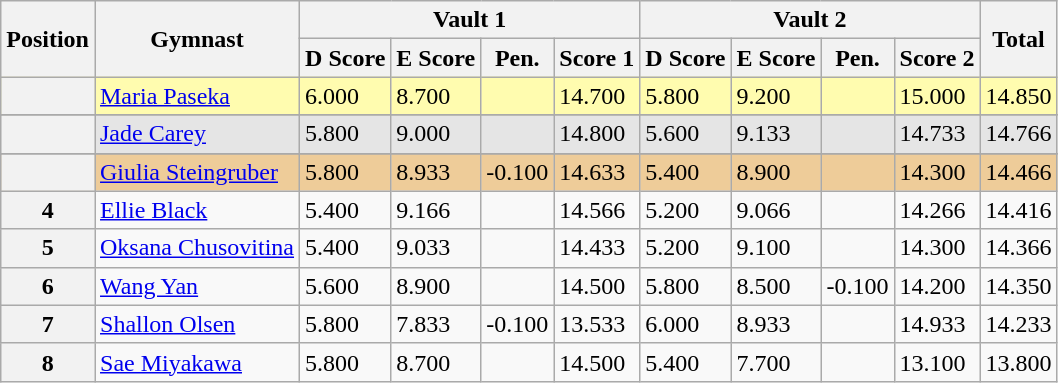<table class="wikitable sortable">
<tr>
<th rowspan="2">Position</th>
<th rowspan="2">Gymnast</th>
<th colspan="4">Vault 1</th>
<th colspan="4">Vault 2</th>
<th rowspan="2">Total</th>
</tr>
<tr>
<th>D Score</th>
<th>E Score</th>
<th>Pen.</th>
<th>Score 1</th>
<th>D Score</th>
<th>E Score</th>
<th>Pen.</th>
<th>Score 2</th>
</tr>
<tr style="background:#fffcaf;">
<th scope="row" style="text-align:center"></th>
<td> <a href='#'>Maria Paseka</a></td>
<td>6.000</td>
<td>8.700</td>
<td></td>
<td>14.700</td>
<td>5.800</td>
<td>9.200</td>
<td></td>
<td>15.000</td>
<td>14.850</td>
</tr>
<tr>
</tr>
<tr style="background:#e5e5e5;">
<th scope="row" style="text-align:center"></th>
<td> <a href='#'>Jade Carey</a></td>
<td>5.800</td>
<td>9.000</td>
<td></td>
<td>14.800</td>
<td>5.600</td>
<td>9.133</td>
<td></td>
<td>14.733</td>
<td>14.766</td>
</tr>
<tr>
</tr>
<tr style="background:#ec9;">
<th scope="row" style="text-align:center"></th>
<td> <a href='#'>Giulia Steingruber</a></td>
<td>5.800</td>
<td>8.933</td>
<td>-0.100</td>
<td>14.633</td>
<td>5.400</td>
<td>8.900</td>
<td></td>
<td>14.300</td>
<td>14.466</td>
</tr>
<tr>
<th>4</th>
<td> <a href='#'>Ellie Black</a></td>
<td>5.400</td>
<td>9.166</td>
<td></td>
<td>14.566</td>
<td>5.200</td>
<td>9.066</td>
<td></td>
<td>14.266</td>
<td>14.416</td>
</tr>
<tr>
<th>5</th>
<td> <a href='#'>Oksana Chusovitina</a></td>
<td>5.400</td>
<td>9.033</td>
<td></td>
<td>14.433</td>
<td>5.200</td>
<td>9.100</td>
<td></td>
<td>14.300</td>
<td>14.366</td>
</tr>
<tr>
<th>6</th>
<td> <a href='#'>Wang Yan</a></td>
<td>5.600</td>
<td>8.900</td>
<td></td>
<td>14.500</td>
<td>5.800</td>
<td>8.500</td>
<td>-0.100</td>
<td>14.200</td>
<td>14.350</td>
</tr>
<tr>
<th>7</th>
<td> <a href='#'>Shallon Olsen</a></td>
<td>5.800</td>
<td>7.833</td>
<td>-0.100</td>
<td>13.533</td>
<td>6.000</td>
<td>8.933</td>
<td></td>
<td>14.933</td>
<td>14.233</td>
</tr>
<tr>
<th>8</th>
<td> <a href='#'>Sae Miyakawa</a></td>
<td>5.800</td>
<td>8.700</td>
<td></td>
<td>14.500</td>
<td>5.400</td>
<td>7.700</td>
<td></td>
<td>13.100</td>
<td>13.800</td>
</tr>
</table>
